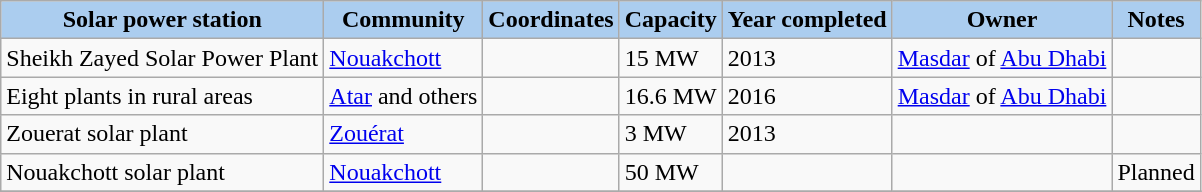<table class="wikitable sortable">
<tr>
<th style="background-color:#ABCDEF;">Solar power station</th>
<th style="background-color:#ABCDEF;">Community</th>
<th style="background-color:#ABCDEF;">Coordinates</th>
<th style="background-color:#ABCDEF;">Capacity</th>
<th style="background-color:#ABCDEF;">Year completed</th>
<th style="background-color:#ABCDEF;">Owner</th>
<th style="background-color:#ABCDEF;">Notes</th>
</tr>
<tr>
<td>Sheikh Zayed Solar Power Plant</td>
<td><a href='#'>Nouakchott</a></td>
<td></td>
<td>15 MW</td>
<td>2013</td>
<td><a href='#'>Masdar</a> of <a href='#'>Abu Dhabi</a></td>
<td></td>
</tr>
<tr>
<td>Eight plants in rural areas</td>
<td><a href='#'>Atar</a> and others</td>
<td></td>
<td>16.6 MW</td>
<td>2016</td>
<td><a href='#'>Masdar</a> of <a href='#'>Abu Dhabi</a></td>
<td></td>
</tr>
<tr>
<td>Zouerat solar plant</td>
<td><a href='#'>Zouérat</a></td>
<td></td>
<td>3 MW</td>
<td>2013</td>
<td></td>
<td></td>
</tr>
<tr>
<td>Nouakchott solar plant</td>
<td><a href='#'>Nouakchott</a></td>
<td></td>
<td>50 MW</td>
<td></td>
<td></td>
<td>Planned</td>
</tr>
<tr>
</tr>
</table>
